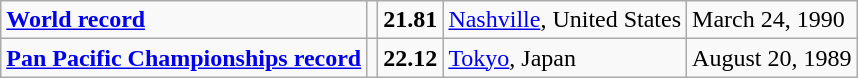<table class="wikitable">
<tr>
<td><strong><a href='#'>World record</a></strong></td>
<td></td>
<td><strong>21.81</strong></td>
<td><a href='#'>Nashville</a>, United States</td>
<td>March 24, 1990</td>
</tr>
<tr>
<td><strong><a href='#'>Pan Pacific Championships record</a></strong></td>
<td></td>
<td><strong>22.12</strong></td>
<td><a href='#'>Tokyo</a>, Japan</td>
<td>August 20, 1989</td>
</tr>
</table>
